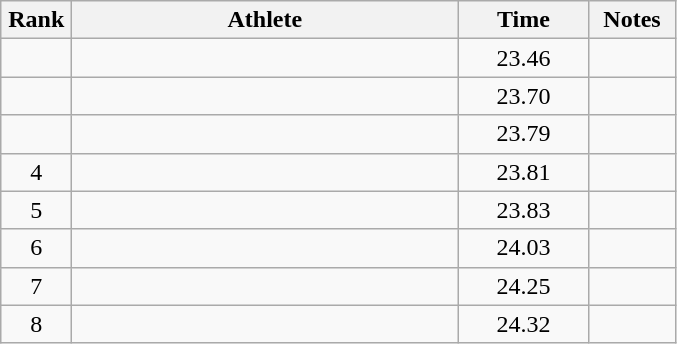<table class="wikitable" style="text-align:center">
<tr>
<th width=40>Rank</th>
<th width=250>Athlete</th>
<th width=80>Time</th>
<th width=50>Notes</th>
</tr>
<tr>
<td></td>
<td align=left></td>
<td>23.46</td>
<td></td>
</tr>
<tr>
<td></td>
<td align=left></td>
<td>23.70</td>
<td></td>
</tr>
<tr>
<td></td>
<td align=left></td>
<td>23.79</td>
<td></td>
</tr>
<tr>
<td>4</td>
<td align=left></td>
<td>23.81</td>
<td></td>
</tr>
<tr>
<td>5</td>
<td align=left></td>
<td>23.83</td>
<td></td>
</tr>
<tr>
<td>6</td>
<td align=left></td>
<td>24.03</td>
<td></td>
</tr>
<tr>
<td>7</td>
<td align=left></td>
<td>24.25</td>
<td></td>
</tr>
<tr>
<td>8</td>
<td align=left></td>
<td>24.32</td>
<td></td>
</tr>
</table>
